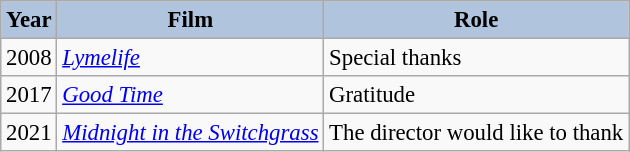<table class="wikitable" style="font-size:95%;">
<tr>
<th style="background:#B0C4DE;">Year</th>
<th style="background:#B0C4DE;">Film</th>
<th style="background:#B0C4DE;">Role</th>
</tr>
<tr>
<td>2008</td>
<td><em><a href='#'>Lymelife</a></em></td>
<td>Special thanks</td>
</tr>
<tr>
<td>2017</td>
<td><em><a href='#'>Good Time</a></em></td>
<td>Gratitude</td>
</tr>
<tr>
<td>2021</td>
<td><em><a href='#'>Midnight in the Switchgrass</a></em></td>
<td>The director would like to thank</td>
</tr>
</table>
